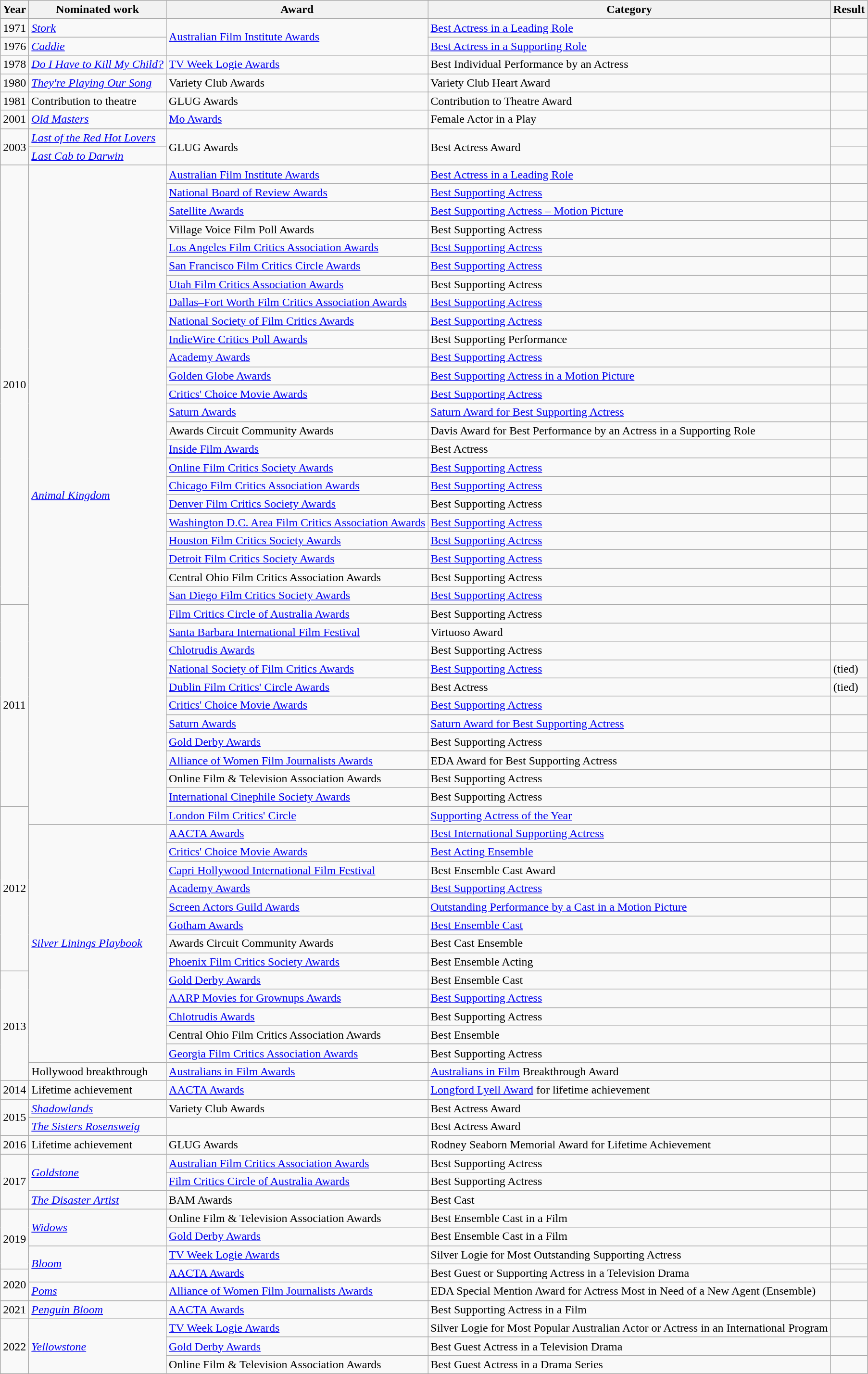<table class="wikitable sortable">
<tr>
<th>Year</th>
<th>Nominated work</th>
<th>Award</th>
<th>Category</th>
<th>Result</th>
</tr>
<tr>
<td>1971</td>
<td><em><a href='#'>Stork</a></em></td>
<td rowspan=2><a href='#'>Australian Film Institute Awards</a></td>
<td><a href='#'>Best Actress in a Leading Role</a></td>
<td></td>
</tr>
<tr>
<td>1976</td>
<td><em><a href='#'>Caddie</a></em></td>
<td><a href='#'>Best Actress in a Supporting Role</a></td>
<td></td>
</tr>
<tr>
<td>1978</td>
<td><em><a href='#'>Do I Have to Kill My Child?</a></em></td>
<td><a href='#'>TV Week Logie Awards</a></td>
<td>Best Individual Performance by an Actress</td>
<td></td>
</tr>
<tr>
<td>1980</td>
<td><em><a href='#'>They're Playing Our Song</a></em></td>
<td>Variety Club Awards</td>
<td>Variety Club Heart Award</td>
<td></td>
</tr>
<tr>
<td>1981</td>
<td>Contribution to theatre</td>
<td>GLUG Awards</td>
<td>Contribution to Theatre Award</td>
<td></td>
</tr>
<tr>
<td>2001</td>
<td><em><a href='#'>Old Masters</a></em></td>
<td><a href='#'>Mo Awards</a></td>
<td>Female Actor in a Play</td>
<td></td>
</tr>
<tr>
<td rowspan=2>2003</td>
<td><em><a href='#'>Last of the Red Hot Lovers</a></em></td>
<td rowspan=2>GLUG Awards</td>
<td rowspan=2>Best Actress Award</td>
<td></td>
</tr>
<tr>
<td><em><a href='#'>Last Cab to Darwin</a></em></td>
<td></td>
</tr>
<tr>
<td rowspan=24>2010</td>
<td rowspan=36><em><a href='#'>Animal Kingdom</a></em></td>
<td><a href='#'>Australian Film Institute Awards</a></td>
<td><a href='#'>Best Actress in a Leading Role</a></td>
<td></td>
</tr>
<tr>
<td><a href='#'>National Board of Review Awards</a></td>
<td><a href='#'>Best Supporting Actress</a></td>
<td></td>
</tr>
<tr>
<td><a href='#'>Satellite Awards</a></td>
<td><a href='#'>Best Supporting Actress – Motion Picture</a></td>
<td></td>
</tr>
<tr>
<td>Village Voice Film Poll Awards</td>
<td>Best Supporting Actress</td>
<td></td>
</tr>
<tr>
<td><a href='#'>Los Angeles Film Critics Association Awards</a></td>
<td><a href='#'>Best Supporting Actress</a></td>
<td></td>
</tr>
<tr>
<td><a href='#'>San Francisco Film Critics Circle Awards</a></td>
<td><a href='#'>Best Supporting Actress</a></td>
<td></td>
</tr>
<tr>
<td><a href='#'>Utah Film Critics Association Awards</a></td>
<td>Best Supporting Actress</td>
<td></td>
</tr>
<tr>
<td><a href='#'>Dallas–Fort Worth Film Critics Association Awards</a></td>
<td><a href='#'>Best Supporting Actress</a></td>
<td></td>
</tr>
<tr>
<td><a href='#'>National Society of Film Critics Awards</a></td>
<td><a href='#'>Best Supporting Actress</a></td>
<td></td>
</tr>
<tr>
<td><a href='#'>IndieWire Critics Poll Awards</a></td>
<td>Best Supporting Performance</td>
<td></td>
</tr>
<tr>
<td><a href='#'>Academy Awards</a></td>
<td><a href='#'>Best Supporting Actress</a></td>
<td></td>
</tr>
<tr>
<td><a href='#'>Golden Globe Awards</a></td>
<td><a href='#'>Best Supporting Actress in a Motion Picture</a></td>
<td></td>
</tr>
<tr>
<td><a href='#'>Critics' Choice Movie Awards</a></td>
<td><a href='#'>Best Supporting Actress</a></td>
<td></td>
</tr>
<tr>
<td><a href='#'>Saturn Awards</a></td>
<td><a href='#'>Saturn Award for Best Supporting Actress</a></td>
<td></td>
</tr>
<tr>
<td>Awards Circuit Community Awards</td>
<td>Davis Award for Best Performance by an Actress in a Supporting Role</td>
<td></td>
</tr>
<tr>
<td><a href='#'>Inside Film Awards</a></td>
<td>Best Actress</td>
<td></td>
</tr>
<tr>
<td><a href='#'>Online Film Critics Society Awards</a></td>
<td><a href='#'>Best Supporting Actress</a></td>
<td></td>
</tr>
<tr>
<td><a href='#'>Chicago Film Critics Association Awards</a></td>
<td><a href='#'>Best Supporting Actress</a></td>
<td></td>
</tr>
<tr>
<td><a href='#'>Denver Film Critics Society Awards</a></td>
<td>Best Supporting Actress</td>
<td></td>
</tr>
<tr>
<td><a href='#'>Washington D.C. Area Film Critics Association Awards</a></td>
<td><a href='#'>Best Supporting Actress</a></td>
<td></td>
</tr>
<tr>
<td><a href='#'>Houston Film Critics Society Awards</a></td>
<td><a href='#'>Best Supporting Actress</a></td>
<td></td>
</tr>
<tr>
<td><a href='#'>Detroit Film Critics Society Awards</a></td>
<td><a href='#'>Best Supporting Actress</a></td>
<td></td>
</tr>
<tr>
<td>Central Ohio Film Critics Association Awards</td>
<td>Best Supporting Actress</td>
<td></td>
</tr>
<tr>
<td><a href='#'>San Diego Film Critics Society Awards</a></td>
<td><a href='#'>Best Supporting Actress</a></td>
<td></td>
</tr>
<tr>
<td rowspan=11>2011</td>
<td><a href='#'>Film Critics Circle of Australia Awards</a></td>
<td>Best Supporting Actress</td>
<td></td>
</tr>
<tr>
<td><a href='#'>Santa Barbara International Film Festival</a></td>
<td>Virtuoso Award</td>
<td></td>
</tr>
<tr>
<td><a href='#'>Chlotrudis Awards</a></td>
<td>Best Supporting Actress</td>
<td></td>
</tr>
<tr>
<td><a href='#'>National Society of Film Critics Awards</a></td>
<td><a href='#'>Best Supporting Actress</a></td>
<td> (tied)</td>
</tr>
<tr>
<td><a href='#'>Dublin Film Critics' Circle Awards</a></td>
<td>Best Actress</td>
<td> (tied)</td>
</tr>
<tr>
<td><a href='#'>Critics' Choice Movie Awards</a></td>
<td><a href='#'>Best Supporting Actress</a></td>
<td></td>
</tr>
<tr>
<td><a href='#'>Saturn Awards</a></td>
<td><a href='#'>Saturn Award for Best Supporting Actress</a></td>
<td></td>
</tr>
<tr>
<td><a href='#'>Gold Derby Awards</a></td>
<td>Best Supporting Actress</td>
<td></td>
</tr>
<tr>
<td><a href='#'>Alliance of Women Film Journalists Awards</a></td>
<td>EDA Award for Best Supporting Actress</td>
<td></td>
</tr>
<tr>
<td>Online Film & Television Association Awards</td>
<td>Best Supporting Actress</td>
<td></td>
</tr>
<tr>
<td><a href='#'>International Cinephile Society Awards</a></td>
<td>Best Supporting Actress</td>
<td></td>
</tr>
<tr>
<td rowspan=9>2012</td>
<td><a href='#'>London Film Critics' Circle</a></td>
<td><a href='#'>Supporting Actress of the Year</a></td>
<td></td>
</tr>
<tr>
<td rowspan=13><em><a href='#'>Silver Linings Playbook</a></em></td>
<td><a href='#'>AACTA Awards</a></td>
<td><a href='#'>Best International Supporting Actress</a></td>
<td></td>
</tr>
<tr>
<td><a href='#'>Critics' Choice Movie Awards</a></td>
<td><a href='#'>Best Acting Ensemble</a></td>
<td></td>
</tr>
<tr>
<td><a href='#'>Capri Hollywood International Film Festival</a></td>
<td>Best Ensemble Cast Award</td>
<td></td>
</tr>
<tr>
<td><a href='#'>Academy Awards</a></td>
<td><a href='#'>Best Supporting Actress</a></td>
<td></td>
</tr>
<tr>
<td><a href='#'>Screen Actors Guild Awards</a></td>
<td><a href='#'>Outstanding Performance by a Cast in a Motion Picture</a></td>
<td></td>
</tr>
<tr>
<td><a href='#'>Gotham Awards</a></td>
<td><a href='#'>Best Ensemble Cast</a></td>
<td></td>
</tr>
<tr>
<td>Awards Circuit Community Awards</td>
<td>Best Cast Ensemble</td>
<td></td>
</tr>
<tr>
<td><a href='#'>Phoenix Film Critics Society Awards</a></td>
<td>Best Ensemble Acting</td>
<td></td>
</tr>
<tr>
<td rowspan=6>2013</td>
<td><a href='#'>Gold Derby Awards</a></td>
<td>Best Ensemble Cast</td>
<td></td>
</tr>
<tr>
<td><a href='#'>AARP Movies for Grownups Awards</a></td>
<td><a href='#'>Best Supporting Actress</a></td>
<td></td>
</tr>
<tr>
<td><a href='#'>Chlotrudis Awards</a></td>
<td>Best Supporting Actress</td>
<td></td>
</tr>
<tr>
<td>Central Ohio Film Critics Association Awards</td>
<td>Best Ensemble</td>
<td></td>
</tr>
<tr>
<td><a href='#'>Georgia Film Critics Association Awards</a></td>
<td>Best Supporting Actress</td>
<td></td>
</tr>
<tr>
<td>Hollywood breakthrough</td>
<td><a href='#'>Australians in Film Awards</a></td>
<td><a href='#'>Australians in Film</a> Breakthrough Award</td>
<td></td>
</tr>
<tr>
<td>2014</td>
<td>Lifetime achievement</td>
<td><a href='#'>AACTA Awards</a></td>
<td><a href='#'>Longford Lyell Award</a> for lifetime achievement</td>
<td></td>
</tr>
<tr>
<td rowspan=2>2015</td>
<td><em><a href='#'>Shadowlands</a></em></td>
<td>Variety Club Awards</td>
<td>Best Actress Award</td>
<td></td>
</tr>
<tr>
<td><em><a href='#'>The Sisters Rosensweig</a></em></td>
<td></td>
<td>Best Actress Award</td>
<td></td>
</tr>
<tr>
<td>2016</td>
<td>Lifetime achievement</td>
<td>GLUG Awards</td>
<td>Rodney Seaborn Memorial Award for Lifetime Achievement</td>
<td></td>
</tr>
<tr>
<td rowspan=3>2017</td>
<td rowspan=2><em><a href='#'>Goldstone</a></em></td>
<td><a href='#'>Australian Film Critics Association Awards</a></td>
<td>Best Supporting Actress</td>
<td></td>
</tr>
<tr>
<td><a href='#'>Film Critics Circle of Australia Awards</a></td>
<td>Best Supporting Actress</td>
<td></td>
</tr>
<tr>
<td><em><a href='#'>The Disaster Artist</a></em></td>
<td>BAM Awards</td>
<td>Best Cast</td>
<td></td>
</tr>
<tr>
<td rowspan=4>2019</td>
<td rowspan=2><em><a href='#'>Widows</a></em></td>
<td>Online Film & Television Association Awards</td>
<td>Best Ensemble Cast in a Film</td>
<td></td>
</tr>
<tr>
<td><a href='#'>Gold Derby Awards</a></td>
<td>Best Ensemble Cast in a Film</td>
<td></td>
</tr>
<tr>
<td rowspan=3><em><a href='#'>Bloom</a></em></td>
<td><a href='#'>TV Week Logie Awards</a></td>
<td>Silver Logie for Most Outstanding Supporting Actress</td>
<td></td>
</tr>
<tr>
<td rowspan=2><a href='#'>AACTA Awards</a></td>
<td rowspan=2>Best Guest or Supporting Actress in a Television Drama</td>
<td></td>
</tr>
<tr>
<td rowspan=2>2020</td>
<td></td>
</tr>
<tr>
<td><em><a href='#'>Poms</a></em></td>
<td><a href='#'>Alliance of Women Film Journalists Awards</a></td>
<td>EDA Special Mention Award for Actress Most in Need of a New Agent (Ensemble)</td>
<td></td>
</tr>
<tr>
<td>2021</td>
<td><em><a href='#'>Penguin Bloom</a></em></td>
<td><a href='#'>AACTA Awards</a></td>
<td>Best Supporting Actress in a Film</td>
<td></td>
</tr>
<tr>
<td rowspan=3>2022</td>
<td rowspan=3><em><a href='#'>Yellowstone</a></em></td>
<td><a href='#'>TV Week Logie Awards</a></td>
<td>Silver Logie for Most Popular Australian Actor or Actress in an International Program</td>
<td></td>
</tr>
<tr>
<td><a href='#'>Gold Derby Awards</a></td>
<td>Best Guest Actress in a Television Drama</td>
<td></td>
</tr>
<tr>
<td>Online Film & Television Association Awards</td>
<td>Best Guest Actress in a Drama Series</td>
<td></td>
</tr>
</table>
